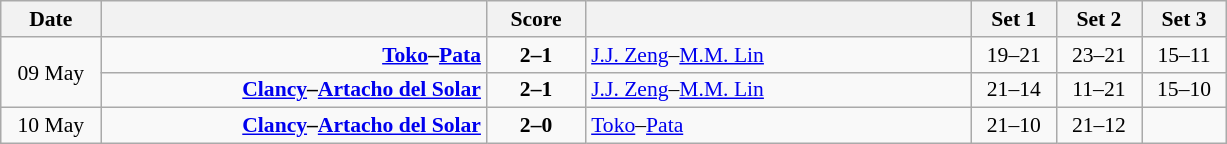<table class="wikitable" style="text-align: center; font-size:90% ">
<tr>
<th width="60">Date</th>
<th align="right" width="250"></th>
<th width="60">Score</th>
<th align="left" width="250"></th>
<th width="50">Set 1</th>
<th width="50">Set 2</th>
<th width="50">Set 3</th>
</tr>
<tr>
<td rowspan=2>09 May</td>
<td align=right><strong><a href='#'>Toko</a>–<a href='#'>Pata</a> </strong></td>
<td align=center><strong>2–1</strong></td>
<td align=left> <a href='#'>J.J. Zeng</a>–<a href='#'>M.M. Lin</a></td>
<td>19–21</td>
<td>23–21</td>
<td>15–11</td>
</tr>
<tr>
<td align=right><strong><a href='#'>Clancy</a>–<a href='#'>Artacho del Solar</a> </strong></td>
<td align=center><strong>2–1</strong></td>
<td align=left> <a href='#'>J.J. Zeng</a>–<a href='#'>M.M. Lin</a></td>
<td>21–14</td>
<td>11–21</td>
<td>15–10</td>
</tr>
<tr>
<td>10 May</td>
<td align=right><strong><a href='#'>Clancy</a>–<a href='#'>Artacho del Solar</a> </strong></td>
<td align=center><strong>2–0</strong></td>
<td align=left> <a href='#'>Toko</a>–<a href='#'>Pata</a></td>
<td>21–10</td>
<td>21–12</td>
<td></td>
</tr>
</table>
